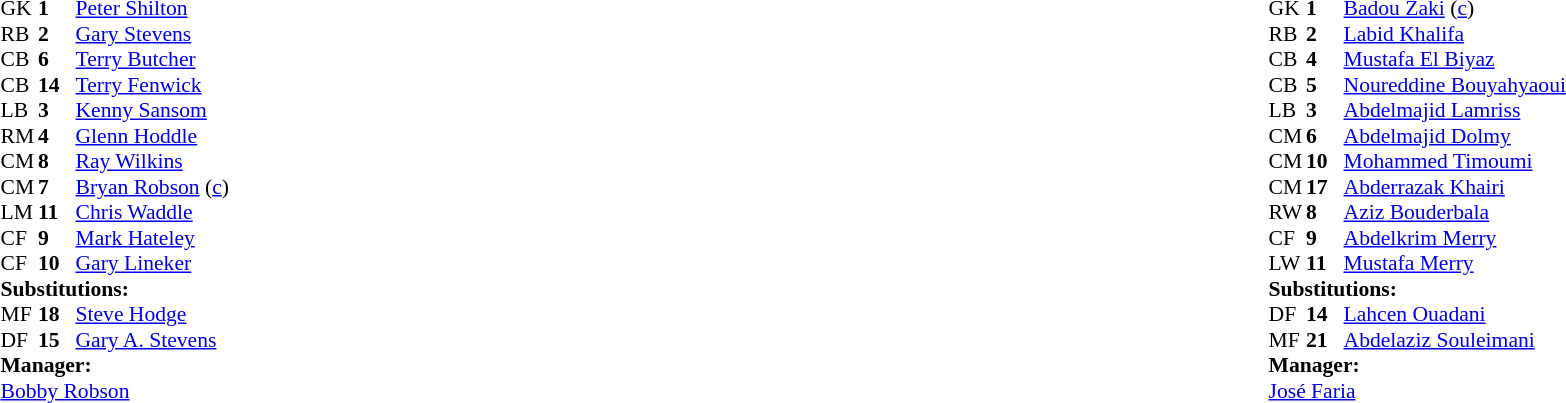<table width="100%">
<tr>
<td valign="top" width="50%"><br><table style="font-size: 90%" cellspacing="0" cellpadding="0">
<tr>
<th width="25"></th>
<th width="25"></th>
</tr>
<tr>
<td>GK</td>
<td><strong>1</strong></td>
<td><a href='#'>Peter Shilton</a></td>
</tr>
<tr>
<td>RB</td>
<td><strong>2</strong></td>
<td><a href='#'>Gary Stevens</a></td>
</tr>
<tr>
<td>CB</td>
<td><strong>6</strong></td>
<td><a href='#'>Terry Butcher</a></td>
</tr>
<tr>
<td>CB</td>
<td><strong>14</strong></td>
<td><a href='#'>Terry Fenwick</a></td>
</tr>
<tr>
<td>LB</td>
<td><strong>3</strong></td>
<td><a href='#'>Kenny Sansom</a></td>
</tr>
<tr>
<td>RM</td>
<td><strong>4</strong></td>
<td><a href='#'>Glenn Hoddle</a></td>
</tr>
<tr>
<td>CM</td>
<td><strong>8</strong></td>
<td><a href='#'>Ray Wilkins</a></td>
<td></td>
</tr>
<tr>
<td>CM</td>
<td><strong>7</strong></td>
<td><a href='#'>Bryan Robson</a> (<a href='#'>c</a>)</td>
<td></td>
<td></td>
</tr>
<tr>
<td>LM</td>
<td><strong>11</strong></td>
<td><a href='#'>Chris Waddle</a></td>
</tr>
<tr>
<td>CF</td>
<td><strong>9</strong></td>
<td><a href='#'>Mark Hateley</a></td>
<td></td>
<td></td>
</tr>
<tr>
<td>CF</td>
<td><strong>10</strong></td>
<td><a href='#'>Gary Lineker</a></td>
</tr>
<tr>
<td colspan=3><strong>Substitutions:</strong></td>
</tr>
<tr>
<td>MF</td>
<td><strong>18</strong></td>
<td><a href='#'>Steve Hodge</a></td>
<td></td>
<td></td>
</tr>
<tr>
<td>DF</td>
<td><strong>15</strong></td>
<td><a href='#'>Gary A. Stevens</a></td>
<td></td>
<td></td>
</tr>
<tr>
<td colspan=3><strong>Manager:</strong></td>
</tr>
<tr>
<td colspan=3> <a href='#'>Bobby Robson</a></td>
</tr>
</table>
</td>
<td valign="top" width="50%"><br><table style="font-size: 90%" cellspacing="0" cellpadding="0" align="center">
<tr>
<th width=25></th>
<th width=25></th>
</tr>
<tr>
<td>GK</td>
<td><strong>1</strong></td>
<td><a href='#'>Badou Zaki</a> (<a href='#'>c</a>)</td>
</tr>
<tr>
<td>RB</td>
<td><strong>2</strong></td>
<td><a href='#'>Labid Khalifa</a></td>
<td></td>
</tr>
<tr>
<td>CB</td>
<td><strong>4</strong></td>
<td><a href='#'>Mustafa El Biyaz</a></td>
</tr>
<tr>
<td>CB</td>
<td><strong>5</strong></td>
<td><a href='#'>Noureddine Bouyahyaoui</a></td>
</tr>
<tr>
<td>LB</td>
<td><strong>3</strong></td>
<td><a href='#'>Abdelmajid Lamriss</a></td>
<td></td>
<td></td>
</tr>
<tr>
<td>CM</td>
<td><strong>6</strong></td>
<td><a href='#'>Abdelmajid Dolmy</a></td>
</tr>
<tr>
<td>CM</td>
<td><strong>10</strong></td>
<td><a href='#'>Mohammed Timoumi</a></td>
</tr>
<tr>
<td>CM</td>
<td><strong>17</strong></td>
<td><a href='#'>Abderrazak Khairi</a></td>
<td></td>
</tr>
<tr>
<td>RW</td>
<td><strong>8</strong></td>
<td><a href='#'>Aziz Bouderbala</a></td>
</tr>
<tr>
<td>CF</td>
<td><strong>9</strong></td>
<td><a href='#'>Abdelkrim Merry</a></td>
</tr>
<tr>
<td>LW</td>
<td><strong>11</strong></td>
<td><a href='#'>Mustafa Merry</a></td>
<td></td>
<td></td>
</tr>
<tr>
<td colspan=3><strong>Substitutions:</strong></td>
</tr>
<tr>
<td>DF</td>
<td><strong>14</strong></td>
<td><a href='#'>Lahcen Ouadani</a></td>
<td></td>
<td></td>
</tr>
<tr>
<td>MF</td>
<td><strong>21</strong></td>
<td><a href='#'>Abdelaziz Souleimani</a></td>
<td></td>
<td></td>
</tr>
<tr>
<td colspan=3><strong>Manager:</strong></td>
</tr>
<tr>
<td colspan=3> <a href='#'>José Faria</a></td>
</tr>
</table>
</td>
</tr>
</table>
